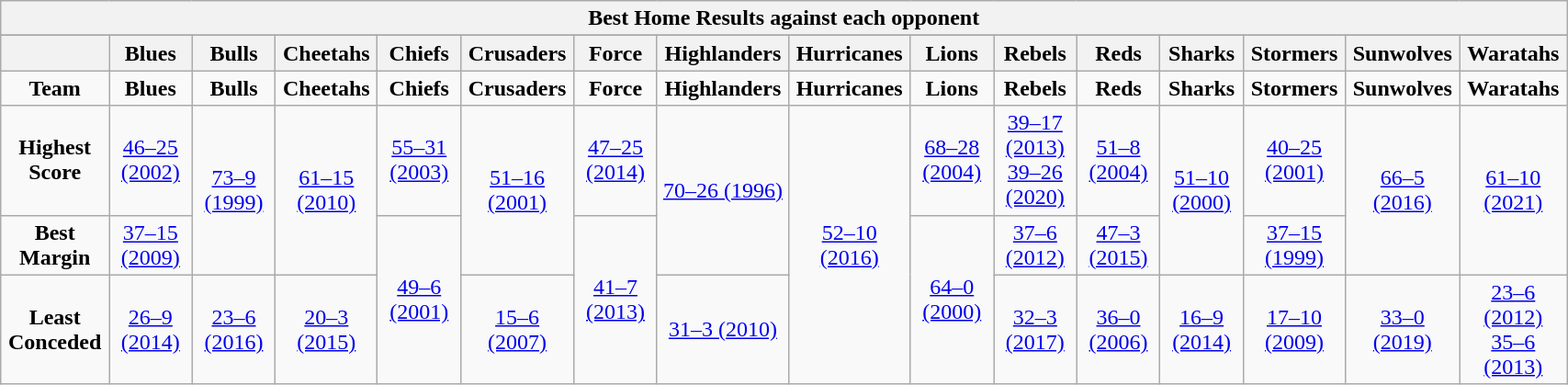<table class="wikitable collapsible sortable mw-collapsed" style="text-align:left; font-size:100%; width:90%;">
<tr>
<th colspan="100%">Best Home Results against each opponent</th>
</tr>
<tr>
</tr>
<tr border=1 cellpadding=5 cellspacing=0 width=90%>
<th style="width:5%;"></th>
<th style="width:5%;">Blues</th>
<th style="width:5%;">Bulls</th>
<th style="width:5%;">Cheetahs</th>
<th style="width:5%;">Chiefs</th>
<th style="width:5%;">Crusaders</th>
<th style="width:5%;">Force</th>
<th style="width:5%;">Highlanders</th>
<th style="width:5%;">Hurricanes</th>
<th style="width:5%;">Lions</th>
<th style="width:5%;">Rebels</th>
<th style="width:5%;">Reds</th>
<th style="width:5%;">Sharks</th>
<th style="width:5%;">Stormers</th>
<th style="width:5%;">Sunwolves</th>
<th style="width:5%;">Waratahs<br></th>
</tr>
<tr align=center>
<td><strong>Team</strong></td>
<td><strong>Blues</strong></td>
<td><strong>Bulls</strong></td>
<td><strong>Cheetahs</strong></td>
<td><strong>Chiefs</strong></td>
<td><strong>Crusaders</strong></td>
<td><strong>Force</strong></td>
<td><strong>Highlanders</strong></td>
<td><strong>Hurricanes</strong></td>
<td><strong>Lions</strong></td>
<td><strong>Rebels</strong></td>
<td><strong>Reds</strong></td>
<td><strong>Sharks</strong></td>
<td><strong>Stormers</strong></td>
<td><strong>Sunwolves</strong></td>
<td><strong>Waratahs</strong></td>
</tr>
<tr align=center>
<td><strong>Highest Score</strong></td>
<td><a href='#'>46–25 (2002)</a></td>
<td rowspan="2"><a href='#'>73–9 (1999)</a></td>
<td rowspan="2"><a href='#'>61–15 (2010)</a></td>
<td><a href='#'>55–31 (2003)</a></td>
<td rowspan="2"><a href='#'>51–16 (2001)</a></td>
<td><a href='#'>47–25 (2014)</a></td>
<td rowspan="2"><a href='#'>70–26 (1996)</a></td>
<td rowspan="3"><a href='#'>52–10 (2016)</a></td>
<td><a href='#'>68–28 (2004)</a></td>
<td><a href='#'>39–17 (2013)</a> <br> <a href='#'>39–26 (2020)</a></td>
<td><a href='#'>51–8 (2004)</a></td>
<td rowspan="2"><a href='#'>51–10 (2000)</a></td>
<td><a href='#'>40–25 (2001)</a></td>
<td rowspan="2"><a href='#'>66–5 (2016)</a></td>
<td rowspan="2"><a href='#'>61–10 (2021)</a></td>
</tr>
<tr align=center>
<td><strong>Best Margin</strong></td>
<td><a href='#'>37–15 (2009)</a></td>
<td rowspan="2"><a href='#'>49–6 (2001)</a></td>
<td rowspan="2"><a href='#'>41–7 (2013)</a></td>
<td rowspan="2"><a href='#'>64–0 (2000)</a></td>
<td><a href='#'>37–6 (2012)</a></td>
<td><a href='#'>47–3 (2015)</a></td>
<td><a href='#'>37–15 (1999)</a></td>
</tr>
<tr align=center>
<td><strong>Least Conceded</strong></td>
<td><a href='#'>26–9 (2014)</a></td>
<td><a href='#'>23–6 (2016)</a></td>
<td><a href='#'>20–3 (2015)</a></td>
<td><a href='#'>15–6 (2007)</a></td>
<td><a href='#'>31–3 (2010)</a></td>
<td><a href='#'>32–3 (2017)</a></td>
<td><a href='#'>36–0 (2006)</a></td>
<td><a href='#'>16–9 (2014)</a></td>
<td><a href='#'>17–10 (2009)</a></td>
<td><a href='#'>33–0 (2019)</a></td>
<td><a href='#'>23–6 (2012)</a> <br> <a href='#'>35–6 (2013)</a></td>
</tr>
</table>
